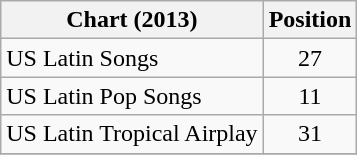<table class="wikitable">
<tr>
<th scope="col">Chart (2013)</th>
<th scope="col">Position</th>
</tr>
<tr>
<td>US Latin Songs</td>
<td style="text-align:center;">27</td>
</tr>
<tr>
<td>US Latin Pop Songs</td>
<td style="text-align:center;">11</td>
</tr>
<tr>
<td>US Latin Tropical Airplay</td>
<td style="text-align:center;">31</td>
</tr>
<tr>
</tr>
</table>
